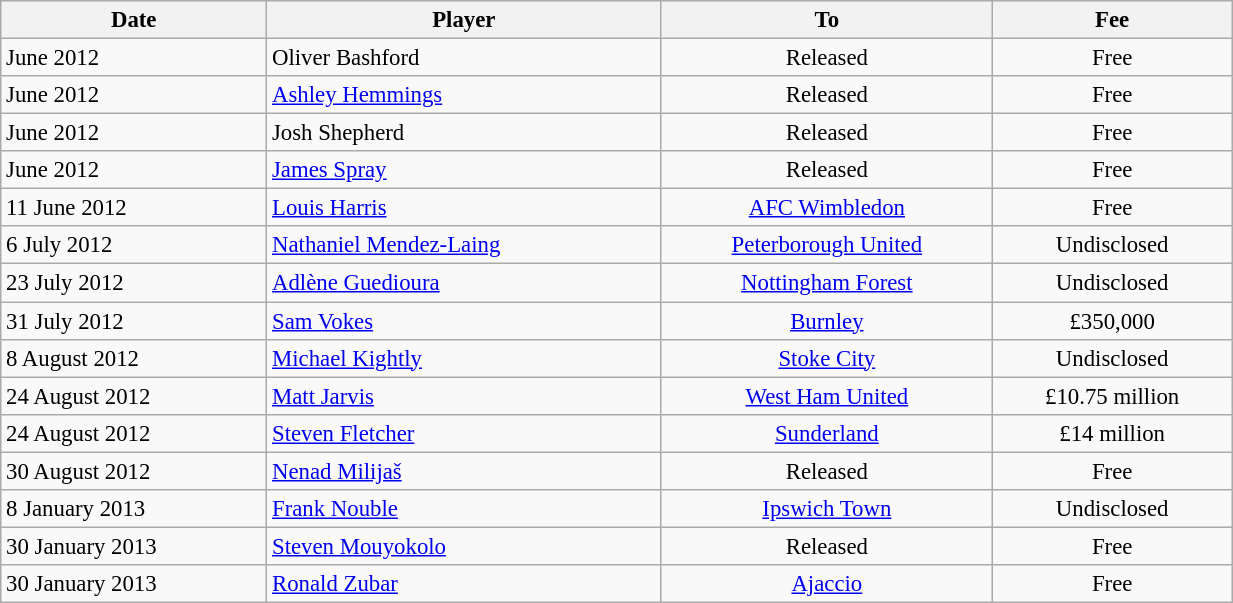<table class="wikitable" style="text-align:center; font-size:95%;width:65%; text-align:left">
<tr>
<th><strong>Date</strong></th>
<th><strong>Player</strong></th>
<th><strong>To</strong></th>
<th><strong>Fee</strong></th>
</tr>
<tr>
<td>June 2012</td>
<td> Oliver Bashford</td>
<td style="text-align:center;">Released</td>
<td style="text-align:center;">Free</td>
</tr>
<tr>
<td>June 2012</td>
<td> <a href='#'>Ashley Hemmings</a></td>
<td style="text-align:center;">Released</td>
<td style="text-align:center;">Free</td>
</tr>
<tr>
<td>June 2012</td>
<td> Josh Shepherd</td>
<td style="text-align:center;">Released</td>
<td style="text-align:center;">Free</td>
</tr>
<tr>
<td>June 2012</td>
<td> <a href='#'>James Spray</a></td>
<td style="text-align:center;">Released</td>
<td style="text-align:center;">Free</td>
</tr>
<tr>
<td>11 June 2012</td>
<td> <a href='#'>Louis Harris</a></td>
<td style="text-align:center;"><a href='#'>AFC Wimbledon</a></td>
<td style="text-align:center;">Free</td>
</tr>
<tr>
<td>6 July 2012</td>
<td> <a href='#'>Nathaniel Mendez-Laing</a></td>
<td style="text-align:center;"><a href='#'>Peterborough United</a></td>
<td style="text-align:center;">Undisclosed</td>
</tr>
<tr>
<td>23 July 2012</td>
<td> <a href='#'>Adlène Guedioura</a></td>
<td style="text-align:center;"><a href='#'>Nottingham Forest</a></td>
<td style="text-align:center;">Undisclosed</td>
</tr>
<tr>
<td>31 July 2012</td>
<td> <a href='#'>Sam Vokes</a></td>
<td style="text-align:center;"><a href='#'>Burnley</a></td>
<td style="text-align:center;">£350,000</td>
</tr>
<tr>
<td>8 August 2012</td>
<td> <a href='#'>Michael Kightly</a></td>
<td style="text-align:center;"><a href='#'>Stoke City</a></td>
<td style="text-align:center;">Undisclosed</td>
</tr>
<tr>
<td>24 August 2012</td>
<td> <a href='#'>Matt Jarvis</a></td>
<td style="text-align:center;"><a href='#'>West Ham United</a></td>
<td style="text-align:center;">£10.75 million</td>
</tr>
<tr>
<td>24 August 2012</td>
<td> <a href='#'>Steven Fletcher</a></td>
<td style="text-align:center;"><a href='#'>Sunderland</a></td>
<td style="text-align:center;">£14 million</td>
</tr>
<tr>
<td>30 August 2012</td>
<td> <a href='#'>Nenad Milijaš</a></td>
<td style="text-align:center;">Released</td>
<td style="text-align:center;">Free</td>
</tr>
<tr>
<td>8 January 2013</td>
<td> <a href='#'>Frank Nouble</a></td>
<td style="text-align:center;"><a href='#'>Ipswich Town</a></td>
<td style="text-align:center;">Undisclosed</td>
</tr>
<tr>
<td>30 January 2013</td>
<td> <a href='#'>Steven Mouyokolo</a></td>
<td style="text-align:center;">Released</td>
<td style="text-align:center;">Free</td>
</tr>
<tr>
<td>30 January 2013</td>
<td> <a href='#'>Ronald Zubar</a></td>
<td style="text-align:center;"> <a href='#'>Ajaccio</a></td>
<td style="text-align:center;">Free</td>
</tr>
</table>
